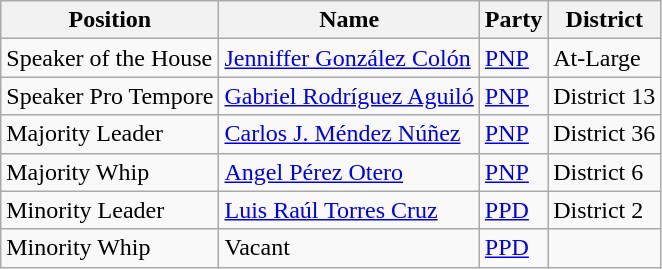<table class="wikitable sortable">
<tr>
<th>Position</th>
<th>Name</th>
<th>Party</th>
<th>District</th>
</tr>
<tr>
<td>Speaker of the House</td>
<td><a href='#'>Jenniffer González Colón</a></td>
<td><a href='#'>PNP</a></td>
<td>At-Large</td>
</tr>
<tr>
<td>Speaker Pro Tempore</td>
<td><a href='#'>Gabriel Rodríguez Aguiló</a></td>
<td><a href='#'>PNP</a></td>
<td>District 13</td>
</tr>
<tr>
<td>Majority Leader</td>
<td><a href='#'>Carlos J. Méndez Núñez</a></td>
<td><a href='#'>PNP</a></td>
<td>District 36</td>
</tr>
<tr>
<td>Majority Whip</td>
<td><a href='#'>Angel Pérez Otero</a></td>
<td><a href='#'>PNP</a></td>
<td>District 6</td>
</tr>
<tr>
<td>Minority Leader</td>
<td><a href='#'>Luis Raúl Torres Cruz</a></td>
<td><a href='#'>PPD</a></td>
<td>District 2</td>
</tr>
<tr>
<td>Minority Whip</td>
<td>Vacant</td>
<td><a href='#'>PPD</a></td>
<td></td>
</tr>
</table>
